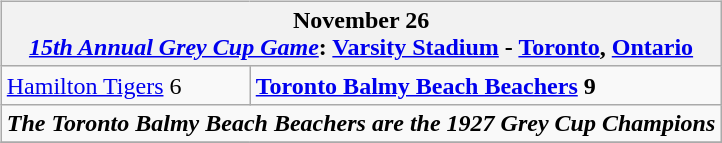<table cellspacing="10">
<tr>
<td valign="top"><br><table class="wikitable">
<tr>
<th bgcolor="#DDDDDD" colspan="4">November 26<br><a href='#'><em>15th Annual Grey Cup Game</em></a>: <a href='#'>Varsity Stadium</a> - <a href='#'>Toronto</a>, <a href='#'>Ontario</a></th>
</tr>
<tr>
<td><a href='#'>Hamilton Tigers</a> 6</td>
<td><strong><a href='#'>Toronto Balmy Beach Beachers</a> 9</strong></td>
</tr>
<tr>
<td align="center" colspan="4"><strong><em>The Toronto Balmy Beach Beachers are the 1927 Grey Cup Champions</em></strong></td>
</tr>
<tr>
</tr>
</table>
</td>
</tr>
</table>
